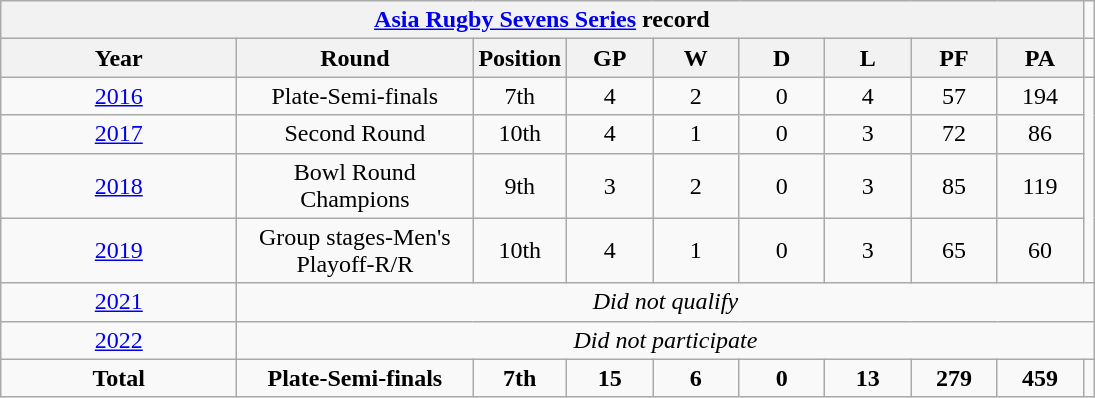<table class="wikitable" style="text-align:center">
<tr>
<th colspan=9><a href='#'>Asia Rugby Sevens Series</a> record</th>
</tr>
<tr>
<th width=150>Year</th>
<th width=150>Round</th>
<th width=50>Position</th>
<th width=50>GP</th>
<th width=50>W</th>
<th width=50>D</th>
<th width=50>L</th>
<th width=50>PF</th>
<th width=50>PA</th>
<td></td>
</tr>
<tr>
<td> <a href='#'>2016</a></td>
<td>Plate-Semi-finals</td>
<td>7th</td>
<td>4</td>
<td>2</td>
<td>0</td>
<td>4</td>
<td>57</td>
<td>194</td>
</tr>
<tr>
<td> <a href='#'>2017</a></td>
<td>Second Round</td>
<td>10th</td>
<td>4</td>
<td>1</td>
<td>0</td>
<td>3</td>
<td>72</td>
<td>86</td>
</tr>
<tr>
<td> <a href='#'>2018</a></td>
<td>Bowl Round Champions</td>
<td>9th</td>
<td>3</td>
<td>2</td>
<td>0</td>
<td>3</td>
<td>85</td>
<td>119</td>
</tr>
<tr>
<td> <a href='#'>2019</a></td>
<td>Group stages-Men's Playoff-R/R</td>
<td>10th</td>
<td>4</td>
<td>1</td>
<td>0</td>
<td>3</td>
<td>65</td>
<td>60</td>
</tr>
<tr>
<td> <a href='#'>2021</a></td>
<td colspan=9><em>Did not qualify</em></td>
</tr>
<tr>
<td> <a href='#'>2022</a></td>
<td colspan=9><em>Did not participate</em></td>
</tr>
<tr>
<td><strong>Total</strong></td>
<td><strong>Plate-Semi-finals</strong></td>
<td><strong>7th</strong></td>
<td><strong>15</strong></td>
<td><strong>6</strong></td>
<td><strong>0</strong></td>
<td><strong>13</strong></td>
<td><strong>279</strong></td>
<td><strong>459</strong></td>
</tr>
</table>
